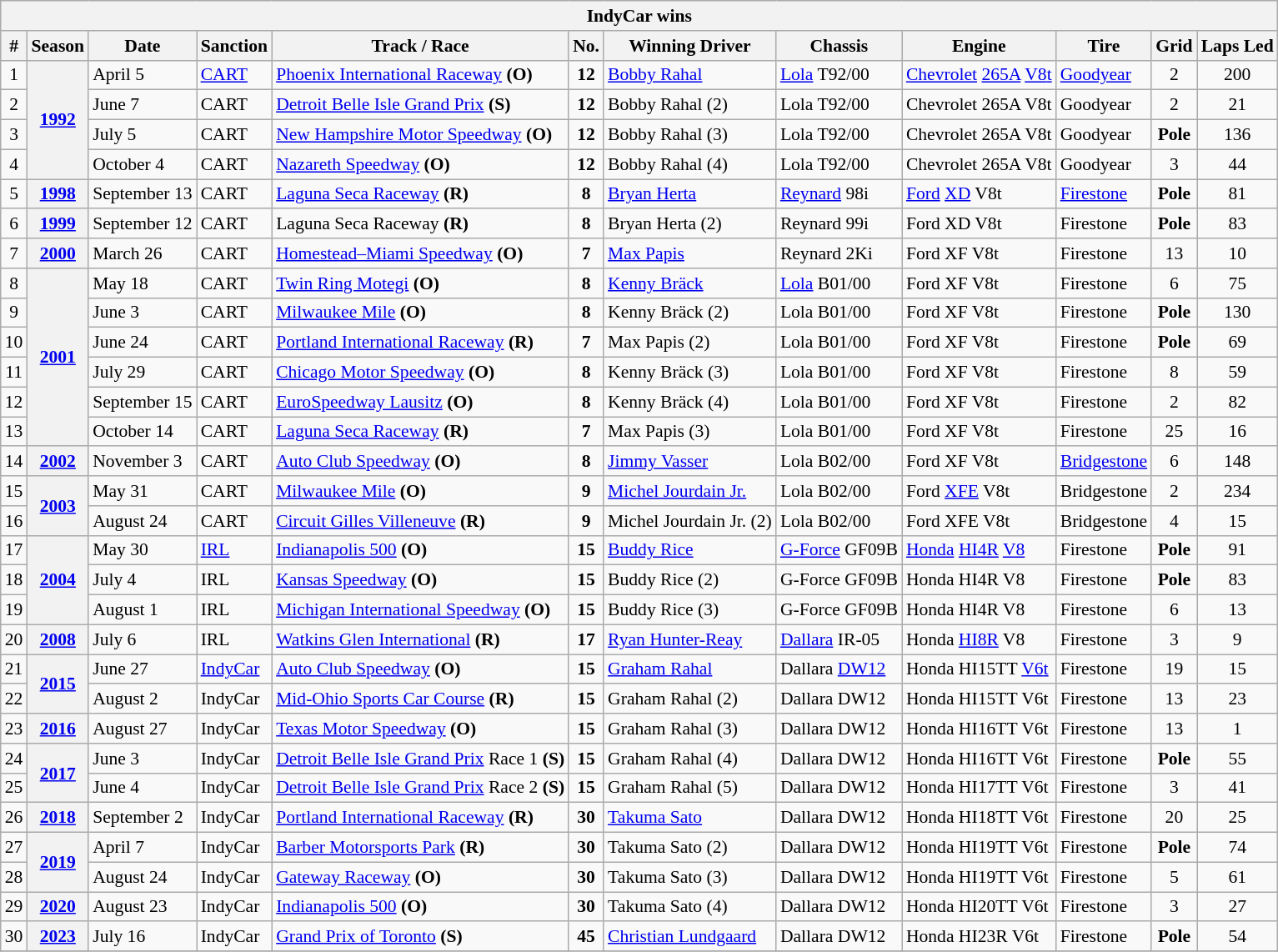<table class="wikitable mw-collapsible mw-collapsed" style="font-size:90%;">
<tr>
<th colspan=12>IndyCar wins</th>
</tr>
<tr>
<th>#</th>
<th>Season</th>
<th>Date</th>
<th>Sanction</th>
<th>Track / Race</th>
<th>No.</th>
<th>Winning Driver</th>
<th>Chassis</th>
<th>Engine</th>
<th>Tire</th>
<th>Grid</th>
<th>Laps Led</th>
</tr>
<tr>
<td align=center>1</td>
<th rowspan=4><a href='#'>1992</a></th>
<td>April 5</td>
<td><a href='#'>CART</a></td>
<td><a href='#'>Phoenix International Raceway</a> <strong>(O)</strong></td>
<td align=center><strong>12</strong></td>
<td> <a href='#'>Bobby Rahal</a></td>
<td><a href='#'>Lola</a> T92/00</td>
<td><a href='#'>Chevrolet</a> <a href='#'>265A</a> <a href='#'>V8</a><a href='#'>t</a></td>
<td><a href='#'>Goodyear</a></td>
<td align=center>2</td>
<td align=center>200</td>
</tr>
<tr>
<td align=center>2</td>
<td>June 7</td>
<td>CART</td>
<td><a href='#'>Detroit Belle Isle Grand Prix</a> <strong>(S)</strong></td>
<td align=center><strong>12</strong></td>
<td> Bobby Rahal (2)</td>
<td>Lola T92/00</td>
<td>Chevrolet 265A V8t</td>
<td>Goodyear</td>
<td align=center>2</td>
<td align=center>21</td>
</tr>
<tr>
<td align=center>3</td>
<td>July 5</td>
<td>CART</td>
<td><a href='#'>New Hampshire Motor Speedway</a> <strong>(O)</strong></td>
<td align=center><strong>12</strong></td>
<td> Bobby Rahal (3)</td>
<td>Lola T92/00</td>
<td>Chevrolet 265A V8t</td>
<td>Goodyear</td>
<td align=center><strong>Pole</strong></td>
<td align=center>136</td>
</tr>
<tr>
<td align=center>4</td>
<td>October 4</td>
<td>CART</td>
<td><a href='#'>Nazareth Speedway</a> <strong>(O)</strong></td>
<td align=center><strong>12</strong></td>
<td> Bobby Rahal (4)</td>
<td>Lola T92/00</td>
<td>Chevrolet 265A V8t</td>
<td>Goodyear</td>
<td align=center>3</td>
<td align=center>44</td>
</tr>
<tr>
<td align=center>5</td>
<th><a href='#'>1998</a></th>
<td>September 13</td>
<td>CART</td>
<td><a href='#'>Laguna Seca Raceway</a> <strong>(R)</strong></td>
<td align=center><strong>8</strong></td>
<td> <a href='#'>Bryan Herta</a></td>
<td><a href='#'>Reynard</a> 98i</td>
<td><a href='#'>Ford</a> <a href='#'>XD</a> V8t</td>
<td><a href='#'>Firestone</a></td>
<td align=center><strong>Pole</strong></td>
<td align=center>81</td>
</tr>
<tr>
<td align=center>6</td>
<th><a href='#'>1999</a></th>
<td>September 12</td>
<td>CART</td>
<td>Laguna Seca Raceway <strong>(R)</strong></td>
<td align=center><strong>8</strong></td>
<td> Bryan Herta (2)</td>
<td>Reynard 99i</td>
<td>Ford XD V8t</td>
<td>Firestone</td>
<td align=center><strong>Pole</strong></td>
<td align=center>83</td>
</tr>
<tr>
<td align=center>7</td>
<th><a href='#'>2000</a></th>
<td>March 26</td>
<td>CART</td>
<td><a href='#'>Homestead–Miami Speedway</a> <strong>(O)</strong></td>
<td align=center><strong>7</strong></td>
<td> <a href='#'>Max Papis</a></td>
<td>Reynard 2Ki</td>
<td>Ford XF V8t</td>
<td>Firestone</td>
<td align=center>13</td>
<td align=center>10</td>
</tr>
<tr>
<td align=center>8</td>
<th rowspan=6><a href='#'>2001</a></th>
<td>May 18</td>
<td>CART</td>
<td><a href='#'>Twin Ring Motegi</a> <strong>(O)</strong></td>
<td align=center><strong>8</strong></td>
<td> <a href='#'>Kenny Bräck</a></td>
<td><a href='#'>Lola</a> B01/00</td>
<td>Ford XF V8t</td>
<td>Firestone</td>
<td align=center>6</td>
<td align=center>75</td>
</tr>
<tr>
<td align=center>9</td>
<td>June 3</td>
<td>CART</td>
<td><a href='#'>Milwaukee Mile</a> <strong>(O)</strong></td>
<td align=center><strong>8</strong></td>
<td> Kenny Bräck (2)</td>
<td>Lola B01/00</td>
<td>Ford XF V8t</td>
<td>Firestone</td>
<td align=center><strong>Pole</strong></td>
<td align=center>130</td>
</tr>
<tr>
<td align=center>10</td>
<td>June 24</td>
<td>CART</td>
<td><a href='#'>Portland International Raceway</a> <strong>(R)</strong></td>
<td align=center><strong>7</strong></td>
<td> Max Papis (2)</td>
<td>Lola B01/00</td>
<td>Ford XF V8t</td>
<td>Firestone</td>
<td align=center><strong>Pole</strong></td>
<td align=center>69</td>
</tr>
<tr>
<td align=center>11</td>
<td>July 29</td>
<td>CART</td>
<td><a href='#'>Chicago Motor Speedway</a> <strong>(O)</strong></td>
<td align=center><strong>8</strong></td>
<td> Kenny Bräck (3)</td>
<td>Lola B01/00</td>
<td>Ford XF V8t</td>
<td>Firestone</td>
<td align=center>8</td>
<td align=center>59</td>
</tr>
<tr>
<td align=center>12</td>
<td>September 15</td>
<td>CART</td>
<td><a href='#'>EuroSpeedway Lausitz</a> <strong>(O)</strong></td>
<td align=center><strong>8</strong></td>
<td> Kenny Bräck (4)</td>
<td>Lola B01/00</td>
<td>Ford XF V8t</td>
<td>Firestone</td>
<td align=center>2</td>
<td align=center>82</td>
</tr>
<tr>
<td align=center>13</td>
<td>October 14</td>
<td>CART</td>
<td><a href='#'>Laguna Seca Raceway</a> <strong>(R)</strong></td>
<td align=center><strong>7</strong></td>
<td> Max Papis (3)</td>
<td>Lola B01/00</td>
<td>Ford XF V8t</td>
<td>Firestone</td>
<td align=center>25</td>
<td align=center>16</td>
</tr>
<tr>
<td align=center>14</td>
<th><a href='#'>2002</a></th>
<td>November 3</td>
<td>CART</td>
<td><a href='#'>Auto Club Speedway</a> <strong>(O)</strong></td>
<td align=center><strong>8</strong></td>
<td> <a href='#'>Jimmy Vasser</a></td>
<td>Lola B02/00</td>
<td>Ford XF V8t</td>
<td><a href='#'>Bridgestone</a></td>
<td align=center>6</td>
<td align=center>148</td>
</tr>
<tr>
<td align=center>15</td>
<th rowspan=2><a href='#'>2003</a></th>
<td>May 31</td>
<td>CART</td>
<td><a href='#'>Milwaukee Mile</a> <strong>(O)</strong></td>
<td align=center><strong>9</strong></td>
<td> <a href='#'>Michel Jourdain Jr.</a></td>
<td>Lola B02/00</td>
<td>Ford <a href='#'>XFE</a> V8t</td>
<td>Bridgestone</td>
<td align=center>2</td>
<td align=center>234</td>
</tr>
<tr>
<td align=center>16</td>
<td>August 24</td>
<td>CART</td>
<td><a href='#'>Circuit Gilles Villeneuve</a> <strong>(R)</strong></td>
<td align=center><strong>9</strong></td>
<td> Michel Jourdain Jr. (2)</td>
<td>Lola B02/00</td>
<td>Ford XFE V8t</td>
<td>Bridgestone</td>
<td align=center>4</td>
<td align=center>15</td>
</tr>
<tr>
<td align=center>17</td>
<th rowspan=3><a href='#'>2004</a></th>
<td>May 30</td>
<td><a href='#'>IRL</a></td>
<td><a href='#'>Indianapolis 500</a> <strong>(O)</strong></td>
<td align=center><strong>15</strong></td>
<td> <a href='#'>Buddy Rice</a></td>
<td><a href='#'>G-Force</a> GF09B</td>
<td><a href='#'>Honda</a> <a href='#'>HI4R</a> <a href='#'>V8</a></td>
<td>Firestone</td>
<td align=center><strong>Pole</strong></td>
<td align=center>91</td>
</tr>
<tr>
<td align=center>18</td>
<td>July 4</td>
<td>IRL</td>
<td><a href='#'>Kansas Speedway</a> <strong>(O)</strong></td>
<td align=center><strong>15</strong></td>
<td> Buddy Rice (2)</td>
<td>G-Force GF09B</td>
<td>Honda HI4R V8</td>
<td>Firestone</td>
<td align=center><strong>Pole</strong></td>
<td align=center>83</td>
</tr>
<tr>
<td align=center>19</td>
<td>August 1</td>
<td>IRL</td>
<td><a href='#'>Michigan International Speedway</a> <strong>(O)</strong></td>
<td align=center><strong>15</strong></td>
<td> Buddy Rice (3)</td>
<td>G-Force GF09B</td>
<td>Honda HI4R V8</td>
<td>Firestone</td>
<td align=center>6</td>
<td align=center>13</td>
</tr>
<tr>
<td align=center>20</td>
<th><a href='#'>2008</a></th>
<td>July 6</td>
<td>IRL</td>
<td><a href='#'>Watkins Glen International</a> <strong>(R)</strong></td>
<td align=center><strong>17</strong></td>
<td> <a href='#'>Ryan Hunter-Reay</a></td>
<td><a href='#'>Dallara</a> IR-05</td>
<td>Honda <a href='#'>HI8R</a> V8</td>
<td>Firestone</td>
<td align=center>3</td>
<td align=center>9</td>
</tr>
<tr>
<td align=center>21</td>
<th rowspan=2><a href='#'>2015</a></th>
<td>June 27</td>
<td><a href='#'>IndyCar</a></td>
<td><a href='#'>Auto Club Speedway</a> <strong>(O)</strong></td>
<td align=center><strong>15</strong></td>
<td> <a href='#'>Graham Rahal</a></td>
<td>Dallara <a href='#'>DW12</a></td>
<td>Honda HI15TT <a href='#'>V6</a><a href='#'>t</a></td>
<td>Firestone</td>
<td align=center>19</td>
<td align=center>15</td>
</tr>
<tr>
<td align=center>22</td>
<td>August 2</td>
<td>IndyCar</td>
<td><a href='#'>Mid-Ohio Sports Car Course</a> <strong>(R)</strong></td>
<td align=center><strong>15</strong></td>
<td> Graham Rahal (2)</td>
<td>Dallara DW12</td>
<td>Honda HI15TT V6t</td>
<td>Firestone</td>
<td align=center>13</td>
<td align=center>23</td>
</tr>
<tr>
<td align=center>23</td>
<th><a href='#'>2016</a></th>
<td>August 27</td>
<td>IndyCar</td>
<td><a href='#'>Texas Motor Speedway</a> <strong>(O)</strong></td>
<td align=center><strong>15</strong></td>
<td> Graham Rahal (3)</td>
<td>Dallara DW12</td>
<td>Honda HI16TT V6t</td>
<td>Firestone</td>
<td align=center>13</td>
<td align=center>1</td>
</tr>
<tr>
<td align=center>24</td>
<th rowspan=2><a href='#'>2017</a></th>
<td>June 3</td>
<td>IndyCar</td>
<td><a href='#'>Detroit Belle Isle Grand Prix</a> Race 1 <strong>(S)</strong></td>
<td align=center><strong>15</strong></td>
<td> Graham Rahal (4)</td>
<td>Dallara DW12</td>
<td>Honda HI16TT V6t</td>
<td>Firestone</td>
<td align=center><strong>Pole</strong></td>
<td align=center>55</td>
</tr>
<tr>
<td align=center>25</td>
<td>June 4</td>
<td>IndyCar</td>
<td><a href='#'>Detroit Belle Isle Grand Prix</a> Race 2 <strong>(S)</strong></td>
<td align=center><strong>15</strong></td>
<td> Graham Rahal (5)</td>
<td>Dallara DW12</td>
<td>Honda HI17TT V6t</td>
<td>Firestone</td>
<td align=center>3</td>
<td align=center>41</td>
</tr>
<tr>
<td align=center>26</td>
<th><a href='#'>2018</a></th>
<td>September 2</td>
<td>IndyCar</td>
<td><a href='#'>Portland International Raceway</a> <strong>(R)</strong></td>
<td align=center><strong>30</strong></td>
<td> <a href='#'>Takuma Sato</a></td>
<td>Dallara DW12</td>
<td>Honda HI18TT V6t</td>
<td>Firestone</td>
<td align=center>20</td>
<td align=center>25</td>
</tr>
<tr>
<td>27</td>
<th rowspan=2><a href='#'>2019</a></th>
<td>April 7</td>
<td>IndyCar</td>
<td><a href='#'>Barber Motorsports Park</a> <strong>(R)</strong></td>
<td align=center><strong>30</strong></td>
<td> Takuma Sato (2)</td>
<td>Dallara DW12</td>
<td>Honda HI19TT V6t</td>
<td>Firestone</td>
<td align=center><strong>Pole</strong></td>
<td align=center>74</td>
</tr>
<tr>
<td>28</td>
<td>August 24</td>
<td>IndyCar</td>
<td><a href='#'>Gateway Raceway</a> <strong>(O)</strong></td>
<td align=center><strong>30</strong></td>
<td> Takuma Sato (3)</td>
<td>Dallara DW12</td>
<td>Honda HI19TT V6t</td>
<td>Firestone</td>
<td align=center>5</td>
<td align=center>61</td>
</tr>
<tr>
<td>29</td>
<th><a href='#'>2020</a></th>
<td>August 23</td>
<td>IndyCar</td>
<td><a href='#'>Indianapolis 500</a> <strong>(O)</strong></td>
<td align=center><strong>30</strong></td>
<td> Takuma Sato (4)</td>
<td>Dallara DW12</td>
<td>Honda HI20TT V6t</td>
<td>Firestone</td>
<td align=center>3</td>
<td align=center>27</td>
</tr>
<tr>
<td>30</td>
<th><a href='#'>2023</a></th>
<td>July 16</td>
<td>IndyCar</td>
<td><a href='#'>Grand Prix of Toronto</a> <strong>(S)</strong></td>
<td align=center><strong>45</strong></td>
<td> <a href='#'>Christian Lundgaard</a></td>
<td>Dallara DW12</td>
<td>Honda HI23R V6t</td>
<td>Firestone</td>
<td align=center><strong>Pole</strong></td>
<td align=center>54</td>
</tr>
<tr>
</tr>
</table>
